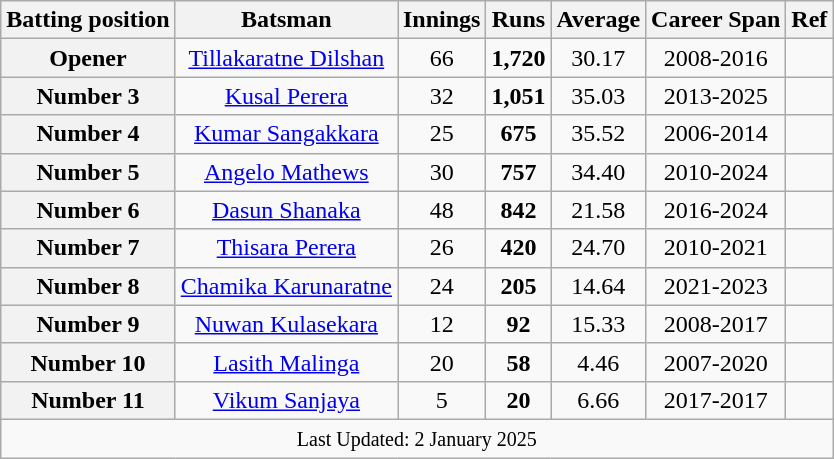<table class="wikitable sortable" style=text-align:center;>
<tr>
<th scope="col">Batting position</th>
<th scope="col">Batsman</th>
<th scope="col">Innings</th>
<th scope="col">Runs</th>
<th scope="col">Average</th>
<th scope="col">Career Span</th>
<th scope="col">Ref</th>
</tr>
<tr>
<th scope=row style=text-align:center;>Opener</th>
<td><a href='#'>Tillakaratne Dilshan</a></td>
<td>66</td>
<td><strong>1,720</strong></td>
<td>30.17</td>
<td>2008-2016</td>
<td></td>
</tr>
<tr>
<th scope=row style=text-align:center;>Number 3</th>
<td><a href='#'>Kusal Perera</a></td>
<td>32</td>
<td><strong>1,051</strong></td>
<td>35.03</td>
<td>2013-2025</td>
<td></td>
</tr>
<tr>
<th scope=row style=text-align:center;>Number 4</th>
<td><a href='#'>Kumar Sangakkara</a></td>
<td>25</td>
<td><strong>675</strong></td>
<td>35.52</td>
<td>2006-2014</td>
<td></td>
</tr>
<tr>
<th scope=row style=text-align:center;>Number 5</th>
<td><a href='#'>Angelo Mathews</a></td>
<td>30</td>
<td><strong>757</strong></td>
<td>34.40</td>
<td>2010-2024</td>
<td></td>
</tr>
<tr>
<th scope=row style=text-align:center;>Number 6</th>
<td><a href='#'>Dasun Shanaka</a></td>
<td>48</td>
<td><strong>842</strong></td>
<td>21.58</td>
<td>2016-2024</td>
<td></td>
</tr>
<tr>
<th scope=row style=text-align:center;>Number 7</th>
<td><a href='#'>Thisara Perera</a></td>
<td>26</td>
<td><strong>420</strong></td>
<td>24.70</td>
<td>2010-2021</td>
<td></td>
</tr>
<tr>
<th scope=row style=text-align:center;>Number 8</th>
<td><a href='#'>Chamika Karunaratne</a></td>
<td>24</td>
<td><strong>205</strong></td>
<td>14.64</td>
<td>2021-2023</td>
<td></td>
</tr>
<tr>
<th scope=row style=text-align:center;>Number 9</th>
<td><a href='#'>Nuwan Kulasekara</a></td>
<td>12</td>
<td><strong>92</strong></td>
<td>15.33</td>
<td>2008-2017</td>
<td></td>
</tr>
<tr>
<th scope=row style=text-align:center;>Number 10</th>
<td><a href='#'>Lasith Malinga</a></td>
<td>20</td>
<td><strong>58</strong></td>
<td>4.46</td>
<td>2007-2020</td>
<td></td>
</tr>
<tr>
<th scope=row style=text-align:center;>Number 11</th>
<td><a href='#'>Vikum Sanjaya</a></td>
<td>5</td>
<td><strong>20</strong></td>
<td>6.66</td>
<td>2017-2017</td>
<td></td>
</tr>
<tr>
<td colspan=7><small>Last Updated: 2 January 2025</small></td>
</tr>
</table>
